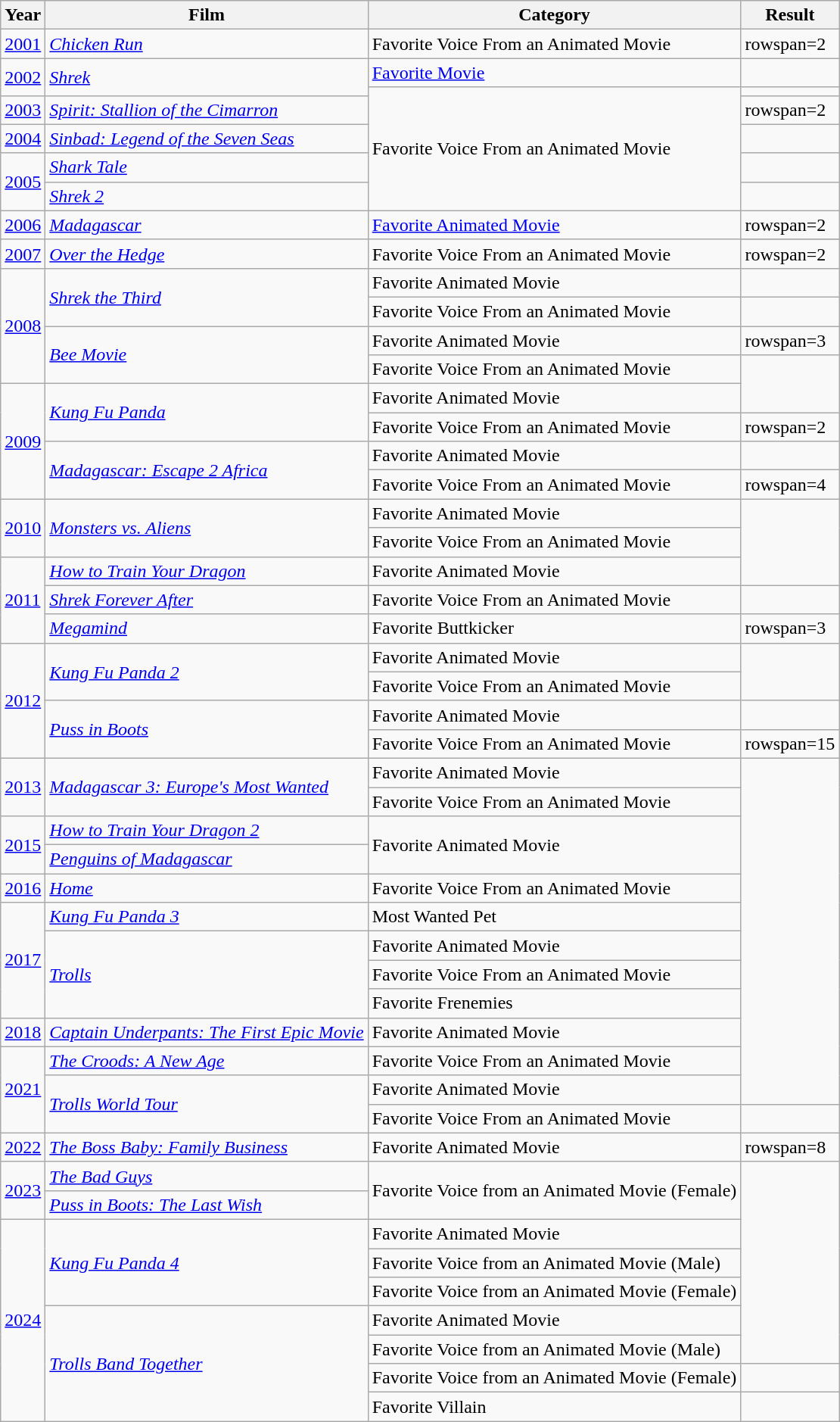<table class="wikitable">
<tr>
<th>Year</th>
<th>Film</th>
<th>Category</th>
<th>Result</th>
</tr>
<tr>
<td><a href='#'>2001</a></td>
<td><em><a href='#'>Chicken Run</a></em></td>
<td>Favorite Voice From an Animated Movie</td>
<td>rowspan=2 </td>
</tr>
<tr>
<td rowspan=2><a href='#'>2002</a></td>
<td rowspan=2><em><a href='#'>Shrek</a></em></td>
<td><a href='#'>Favorite Movie</a></td>
</tr>
<tr>
<td rowspan=5>Favorite Voice From an Animated Movie</td>
<td></td>
</tr>
<tr>
<td><a href='#'>2003</a></td>
<td><em><a href='#'>Spirit: Stallion of the Cimarron</a></em></td>
<td>rowspan=2 </td>
</tr>
<tr>
<td><a href='#'>2004</a></td>
<td><em><a href='#'>Sinbad: Legend of the Seven Seas</a></em></td>
</tr>
<tr>
<td rowspan=2><a href='#'>2005</a></td>
<td><em><a href='#'>Shark Tale</a></em></td>
<td></td>
</tr>
<tr>
<td><em><a href='#'>Shrek 2</a></em></td>
<td></td>
</tr>
<tr>
<td rowspan=2><a href='#'>2006</a></td>
<td rowspan=2><em><a href='#'>Madagascar</a></em></td>
<td><a href='#'>Favorite Animated Movie</a></td>
<td>rowspan=2 </td>
</tr>
<tr>
<td rowspan=2>Favorite Voice From an Animated Movie</td>
</tr>
<tr>
<td><a href='#'>2007</a></td>
<td><em><a href='#'>Over the Hedge</a></em></td>
<td>rowspan=2 </td>
</tr>
<tr>
<td rowspan=4><a href='#'>2008</a></td>
<td rowspan=2><em><a href='#'>Shrek the Third</a></em></td>
<td>Favorite Animated Movie</td>
</tr>
<tr>
<td>Favorite Voice From an Animated Movie</td>
<td></td>
</tr>
<tr>
<td rowspan=2><em><a href='#'>Bee Movie</a></em></td>
<td>Favorite Animated Movie</td>
<td>rowspan=3 </td>
</tr>
<tr>
<td>Favorite Voice From an Animated Movie</td>
</tr>
<tr>
<td rowspan=4><a href='#'>2009</a></td>
<td rowspan=2><em><a href='#'>Kung Fu Panda</a></em></td>
<td>Favorite Animated Movie</td>
</tr>
<tr>
<td>Favorite Voice From an Animated Movie</td>
<td>rowspan=2 </td>
</tr>
<tr>
<td rowspan=2><em><a href='#'>Madagascar: Escape 2 Africa</a></em></td>
<td>Favorite Animated Movie</td>
</tr>
<tr>
<td>Favorite Voice From an Animated Movie</td>
<td>rowspan=4 </td>
</tr>
<tr>
<td rowspan=2><a href='#'>2010</a></td>
<td rowspan=2><em><a href='#'>Monsters vs. Aliens</a></em></td>
<td>Favorite Animated Movie</td>
</tr>
<tr>
<td>Favorite Voice From an Animated Movie</td>
</tr>
<tr>
<td rowspan=3><a href='#'>2011</a></td>
<td><em><a href='#'>How to Train Your Dragon</a></em></td>
<td>Favorite Animated Movie</td>
</tr>
<tr>
<td><em><a href='#'>Shrek Forever After</a></em></td>
<td>Favorite Voice From an Animated Movie</td>
<td></td>
</tr>
<tr>
<td><em><a href='#'>Megamind</a></em></td>
<td>Favorite Buttkicker</td>
<td>rowspan=3 </td>
</tr>
<tr>
<td rowspan=4><a href='#'>2012</a></td>
<td rowspan=2><em><a href='#'>Kung Fu Panda 2</a></em></td>
<td>Favorite Animated Movie</td>
</tr>
<tr>
<td>Favorite Voice From an Animated Movie</td>
</tr>
<tr>
<td rowspan=2><em><a href='#'>Puss in Boots</a></em></td>
<td>Favorite Animated Movie</td>
<td></td>
</tr>
<tr>
<td>Favorite Voice From an Animated Movie</td>
<td>rowspan=15 </td>
</tr>
<tr>
<td rowspan=2><a href='#'>2013</a></td>
<td rowspan=2><em><a href='#'>Madagascar 3: Europe's Most Wanted</a></em></td>
<td>Favorite Animated Movie</td>
</tr>
<tr>
<td>Favorite Voice From an Animated Movie</td>
</tr>
<tr>
<td rowspan=2><a href='#'>2015</a></td>
<td><em><a href='#'>How to Train Your Dragon 2</a></em></td>
<td rowspan=3>Favorite Animated Movie</td>
</tr>
<tr>
<td><em><a href='#'>Penguins of Madagascar</a></em></td>
</tr>
<tr>
<td rowspan=2><a href='#'>2016</a></td>
<td rowspan=2><em><a href='#'>Home</a></em></td>
</tr>
<tr>
<td>Favorite Voice From an Animated Movie</td>
</tr>
<tr>
<td rowspan=4><a href='#'>2017</a></td>
<td><em><a href='#'>Kung Fu Panda 3</a></em></td>
<td>Most Wanted Pet</td>
</tr>
<tr>
<td rowspan=3><em><a href='#'>Trolls</a></em></td>
<td>Favorite Animated Movie</td>
</tr>
<tr>
<td>Favorite Voice From an Animated Movie</td>
</tr>
<tr>
<td>Favorite Frenemies</td>
</tr>
<tr>
<td><a href='#'>2018</a></td>
<td><em><a href='#'>Captain Underpants: The First Epic Movie</a></em></td>
<td rowspan=2>Favorite Animated Movie</td>
</tr>
<tr>
<td rowspan=4><a href='#'>2021</a></td>
<td rowspan=2><em><a href='#'>The Croods: A New Age</a></em></td>
</tr>
<tr>
<td>Favorite Voice From an Animated Movie</td>
</tr>
<tr>
<td rowspan=2><em><a href='#'>Trolls World Tour</a></em></td>
<td>Favorite Animated Movie</td>
</tr>
<tr>
<td>Favorite Voice From an Animated Movie</td>
<td></td>
</tr>
<tr>
<td><a href='#'>2022</a></td>
<td><em><a href='#'>The Boss Baby: Family Business</a></em></td>
<td>Favorite Animated Movie</td>
<td>rowspan=8 </td>
</tr>
<tr>
<td rowspan=2><a href='#'>2023</a></td>
<td><em><a href='#'>The Bad Guys</a></em></td>
<td rowspan=2>Favorite Voice from an Animated Movie (Female)</td>
</tr>
<tr>
<td><em><a href='#'>Puss in Boots: The Last Wish</a></em></td>
</tr>
<tr>
<td rowspan=7><a href='#'>2024</a></td>
<td rowspan=3><em><a href='#'>Kung Fu Panda 4</a></em></td>
<td>Favorite Animated Movie</td>
</tr>
<tr>
<td>Favorite Voice from an Animated Movie (Male)</td>
</tr>
<tr>
<td>Favorite Voice from an Animated Movie (Female)</td>
</tr>
<tr>
<td rowspan=4><em><a href='#'>Trolls Band Together</a></em></td>
<td>Favorite Animated Movie</td>
</tr>
<tr>
<td>Favorite Voice from an Animated Movie (Male)</td>
</tr>
<tr>
<td>Favorite Voice from an Animated Movie (Female)</td>
<td></td>
</tr>
<tr>
<td>Favorite Villain</td>
<td></td>
</tr>
</table>
